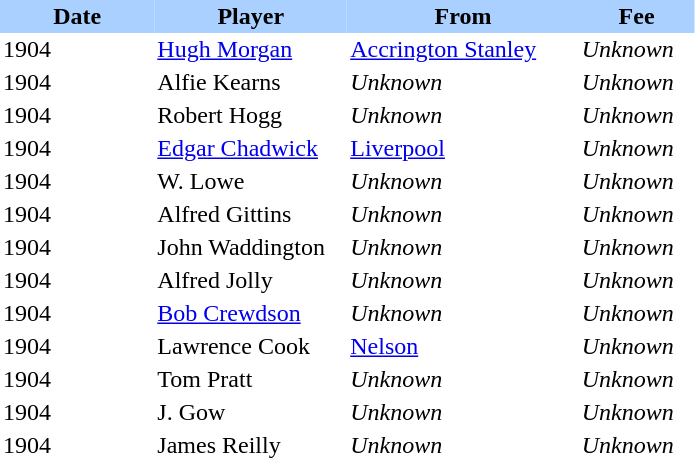<table border="0" cellspacing="0" cellpadding="2">
<tr style="background:#aad0ff;">
<th width=20%>Date</th>
<th width=25%>Player</th>
<th width=30%>From</th>
<th width=15%>Fee</th>
</tr>
<tr>
<td>1904</td>
<td><a href='#'>Hugh Morgan</a></td>
<td><a href='#'>Accrington Stanley</a></td>
<td><em>Unknown</em></td>
</tr>
<tr>
<td>1904</td>
<td>Alfie Kearns</td>
<td><em>Unknown</em></td>
<td><em>Unknown</em></td>
</tr>
<tr>
<td>1904</td>
<td>Robert Hogg</td>
<td><em>Unknown</em></td>
<td><em>Unknown</em></td>
</tr>
<tr>
<td>1904</td>
<td><a href='#'>Edgar Chadwick</a></td>
<td><a href='#'>Liverpool</a></td>
<td><em>Unknown</em></td>
</tr>
<tr>
<td>1904</td>
<td>W. Lowe</td>
<td><em>Unknown</em></td>
<td><em>Unknown</em></td>
</tr>
<tr>
<td>1904</td>
<td>Alfred Gittins</td>
<td><em>Unknown</em></td>
<td><em>Unknown</em></td>
</tr>
<tr>
<td>1904</td>
<td>John Waddington</td>
<td><em>Unknown</em></td>
<td><em>Unknown</em></td>
</tr>
<tr>
<td>1904</td>
<td>Alfred Jolly</td>
<td><em>Unknown</em></td>
<td><em>Unknown</em></td>
</tr>
<tr>
<td>1904</td>
<td><a href='#'>Bob Crewdson</a></td>
<td><em>Unknown</em></td>
<td><em>Unknown</em></td>
</tr>
<tr>
<td>1904</td>
<td>Lawrence Cook</td>
<td><a href='#'>Nelson</a></td>
<td><em>Unknown</em></td>
</tr>
<tr>
<td>1904</td>
<td>Tom Pratt</td>
<td><em>Unknown</em></td>
<td><em>Unknown</em></td>
</tr>
<tr>
<td>1904</td>
<td>J. Gow</td>
<td><em>Unknown</em></td>
<td><em>Unknown</em></td>
</tr>
<tr>
<td>1904</td>
<td>James Reilly</td>
<td><em>Unknown</em></td>
<td><em>Unknown</em></td>
</tr>
</table>
